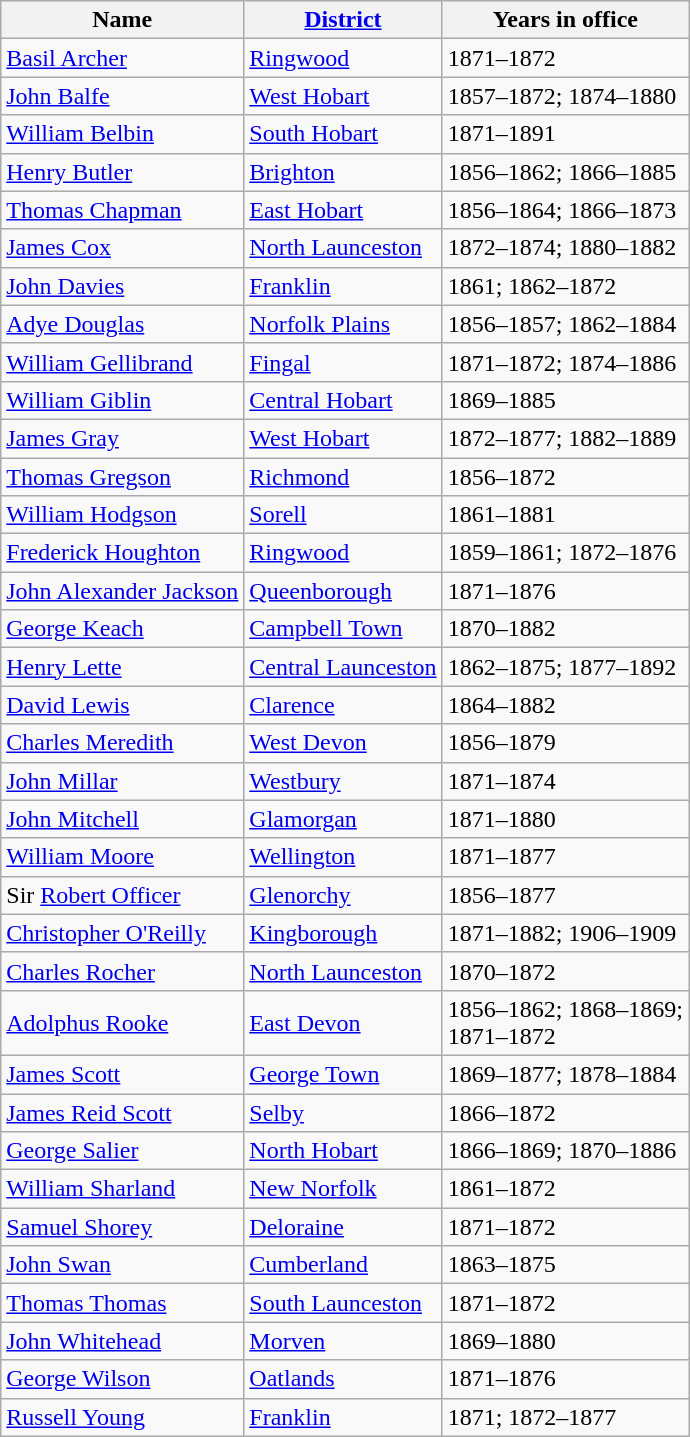<table class="wikitable sortable">
<tr>
<th><strong>Name</strong></th>
<th><strong><a href='#'>District</a></strong></th>
<th><strong>Years in office</strong></th>
</tr>
<tr>
<td><a href='#'>Basil Archer</a></td>
<td><a href='#'>Ringwood</a></td>
<td>1871–1872</td>
</tr>
<tr>
<td><a href='#'>John Balfe</a></td>
<td><a href='#'>West Hobart</a></td>
<td>1857–1872; 1874–1880</td>
</tr>
<tr>
<td><a href='#'>William Belbin</a></td>
<td><a href='#'>South Hobart</a></td>
<td>1871–1891</td>
</tr>
<tr>
<td><a href='#'>Henry Butler</a></td>
<td><a href='#'>Brighton</a></td>
<td>1856–1862; 1866–1885</td>
</tr>
<tr>
<td><a href='#'>Thomas Chapman</a></td>
<td><a href='#'>East Hobart</a></td>
<td>1856–1864; 1866–1873</td>
</tr>
<tr>
<td><a href='#'>James Cox</a></td>
<td><a href='#'>North Launceston</a></td>
<td>1872–1874; 1880–1882</td>
</tr>
<tr>
<td><a href='#'>John Davies</a></td>
<td><a href='#'>Franklin</a></td>
<td>1861; 1862–1872</td>
</tr>
<tr>
<td><a href='#'>Adye Douglas</a></td>
<td><a href='#'>Norfolk Plains</a></td>
<td>1856–1857; 1862–1884</td>
</tr>
<tr>
<td><a href='#'>William Gellibrand</a></td>
<td><a href='#'>Fingal</a></td>
<td>1871–1872; 1874–1886</td>
</tr>
<tr>
<td><a href='#'>William Giblin</a></td>
<td><a href='#'>Central Hobart</a></td>
<td>1869–1885</td>
</tr>
<tr>
<td><a href='#'>James Gray</a></td>
<td><a href='#'>West Hobart</a></td>
<td>1872–1877; 1882–1889</td>
</tr>
<tr>
<td><a href='#'>Thomas Gregson</a></td>
<td><a href='#'>Richmond</a></td>
<td>1856–1872</td>
</tr>
<tr>
<td><a href='#'>William Hodgson</a></td>
<td><a href='#'>Sorell</a></td>
<td>1861–1881</td>
</tr>
<tr>
<td><a href='#'>Frederick Houghton</a></td>
<td><a href='#'>Ringwood</a></td>
<td>1859–1861; 1872–1876</td>
</tr>
<tr>
<td><a href='#'>John Alexander Jackson</a></td>
<td><a href='#'>Queenborough</a></td>
<td>1871–1876</td>
</tr>
<tr>
<td><a href='#'>George Keach</a></td>
<td><a href='#'>Campbell Town</a></td>
<td>1870–1882</td>
</tr>
<tr>
<td><a href='#'>Henry Lette</a></td>
<td><a href='#'>Central Launceston</a></td>
<td>1862–1875; 1877–1892</td>
</tr>
<tr>
<td><a href='#'>David Lewis</a></td>
<td><a href='#'>Clarence</a></td>
<td>1864–1882</td>
</tr>
<tr>
<td><a href='#'>Charles Meredith</a></td>
<td><a href='#'>West Devon</a></td>
<td>1856–1879</td>
</tr>
<tr>
<td><a href='#'>John Millar</a></td>
<td><a href='#'>Westbury</a></td>
<td>1871–1874</td>
</tr>
<tr>
<td><a href='#'>John Mitchell</a></td>
<td><a href='#'>Glamorgan</a></td>
<td>1871–1880</td>
</tr>
<tr>
<td><a href='#'>William Moore</a></td>
<td><a href='#'>Wellington</a></td>
<td>1871–1877</td>
</tr>
<tr>
<td>Sir <a href='#'>Robert Officer</a></td>
<td><a href='#'>Glenorchy</a></td>
<td>1856–1877</td>
</tr>
<tr>
<td><a href='#'>Christopher O'Reilly</a></td>
<td><a href='#'>Kingborough</a></td>
<td>1871–1882; 1906–1909</td>
</tr>
<tr>
<td><a href='#'>Charles Rocher</a></td>
<td><a href='#'>North Launceston</a></td>
<td>1870–1872</td>
</tr>
<tr>
<td><a href='#'>Adolphus Rooke</a></td>
<td><a href='#'>East Devon</a></td>
<td>1856–1862; 1868–1869;<br>1871–1872</td>
</tr>
<tr>
<td><a href='#'>James Scott</a></td>
<td><a href='#'>George Town</a></td>
<td>1869–1877; 1878–1884</td>
</tr>
<tr>
<td><a href='#'>James Reid Scott</a></td>
<td><a href='#'>Selby</a></td>
<td>1866–1872</td>
</tr>
<tr>
<td><a href='#'>George Salier</a></td>
<td><a href='#'>North Hobart</a></td>
<td>1866–1869; 1870–1886</td>
</tr>
<tr>
<td><a href='#'>William Sharland</a></td>
<td><a href='#'>New Norfolk</a></td>
<td>1861–1872</td>
</tr>
<tr>
<td><a href='#'>Samuel Shorey</a></td>
<td><a href='#'>Deloraine</a></td>
<td>1871–1872</td>
</tr>
<tr>
<td><a href='#'>John Swan</a></td>
<td><a href='#'>Cumberland</a></td>
<td>1863–1875</td>
</tr>
<tr>
<td><a href='#'>Thomas Thomas</a></td>
<td><a href='#'>South Launceston</a></td>
<td>1871–1872</td>
</tr>
<tr>
<td><a href='#'>John Whitehead</a></td>
<td><a href='#'>Morven</a></td>
<td>1869–1880</td>
</tr>
<tr>
<td><a href='#'>George Wilson</a></td>
<td><a href='#'>Oatlands</a></td>
<td>1871–1876</td>
</tr>
<tr>
<td><a href='#'>Russell Young</a></td>
<td><a href='#'>Franklin</a></td>
<td>1871; 1872–1877</td>
</tr>
</table>
